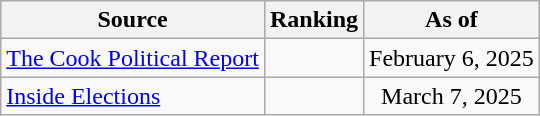<table class="wikitable" style="text-align:center">
<tr>
<th>Source</th>
<th>Ranking</th>
<th>As of</th>
</tr>
<tr>
<td align=left><a href='#'>The Cook Political Report</a></td>
<td></td>
<td>February 6, 2025</td>
</tr>
<tr>
<td align=left><a href='#'>Inside Elections</a></td>
<td></td>
<td>March 7, 2025</td>
</tr>
</table>
